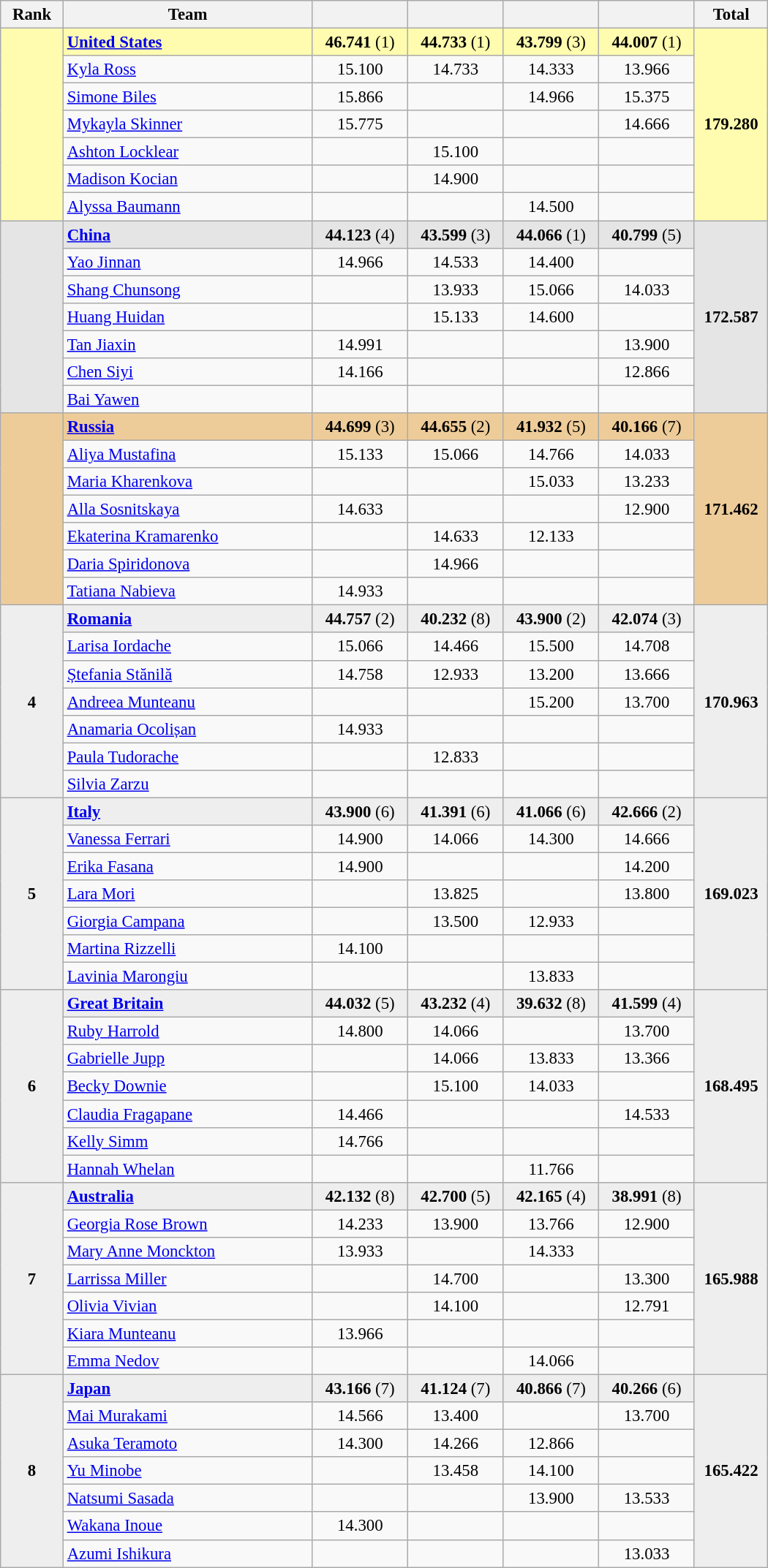<table class="wikitable" style="text-align:center; font-size:95%">
<tr>
<th scope="col" style="width:50px;">Rank</th>
<th scope="col" style="width:220px;">Team</th>
<th scope="col" style="width:80px;"></th>
<th scope="col" style="width:80px;"></th>
<th scope="col" style="width:80px;"></th>
<th scope="col" style="width:80px;"></th>
<th scope="col" style="width:60px;">Total</th>
</tr>
<tr style="background:#fffcaf;">
<td rowspan=7></td>
<td style="text-align:left;"> <strong><a href='#'>United States</a></strong></td>
<td><strong>46.741</strong> (1)</td>
<td><strong>44.733</strong> (1)</td>
<td><strong>43.799</strong> (3)</td>
<td><strong>44.007</strong> (1)</td>
<td rowspan=7><strong>179.280</strong></td>
</tr>
<tr>
<td style="text-align:left;"><a href='#'>Kyla Ross</a></td>
<td>15.100</td>
<td>14.733</td>
<td>14.333</td>
<td>13.966</td>
</tr>
<tr>
<td style="text-align:left;"><a href='#'>Simone Biles</a></td>
<td>15.866</td>
<td></td>
<td>14.966</td>
<td>15.375</td>
</tr>
<tr>
<td style="text-align:left;"><a href='#'>Mykayla Skinner</a></td>
<td>15.775</td>
<td></td>
<td></td>
<td>14.666</td>
</tr>
<tr>
<td style="text-align:left;"><a href='#'>Ashton Locklear</a></td>
<td></td>
<td>15.100</td>
<td></td>
<td></td>
</tr>
<tr>
<td style="text-align:left;"><a href='#'>Madison Kocian</a></td>
<td></td>
<td>14.900</td>
<td></td>
<td></td>
</tr>
<tr>
<td style="text-align:left;"><a href='#'>Alyssa Baumann</a></td>
<td></td>
<td></td>
<td>14.500</td>
<td></td>
</tr>
<tr style="background:#e5e5e5;">
<td rowspan=7></td>
<td style="text-align:left;"> <strong><a href='#'>China</a></strong></td>
<td><strong>44.123</strong> (4)</td>
<td><strong>43.599</strong> (3)</td>
<td><strong>44.066</strong> (1)</td>
<td><strong>40.799</strong> (5)</td>
<td rowspan=7><strong>172.587</strong></td>
</tr>
<tr>
<td style="text-align:left;"><a href='#'>Yao Jinnan</a></td>
<td>14.966</td>
<td>14.533</td>
<td>14.400</td>
<td></td>
</tr>
<tr>
<td style="text-align:left;"><a href='#'>Shang Chunsong</a></td>
<td></td>
<td>13.933</td>
<td>15.066</td>
<td>14.033</td>
</tr>
<tr>
<td style="text-align:left;"><a href='#'>Huang Huidan</a></td>
<td></td>
<td>15.133</td>
<td>14.600</td>
<td></td>
</tr>
<tr>
<td style="text-align:left;"><a href='#'>Tan Jiaxin</a></td>
<td>14.991</td>
<td></td>
<td></td>
<td>13.900</td>
</tr>
<tr>
<td style="text-align:left;"><a href='#'>Chen Siyi</a></td>
<td>14.166</td>
<td></td>
<td></td>
<td>12.866</td>
</tr>
<tr>
<td style="text-align:left;"><a href='#'>Bai Yawen</a></td>
<td></td>
<td></td>
<td></td>
<td></td>
</tr>
<tr style="background:#ec9;">
<td rowspan=7></td>
<td style="text-align:left;"> <strong><a href='#'>Russia</a></strong></td>
<td><strong>44.699</strong> (3)</td>
<td><strong>44.655</strong> (2)</td>
<td><strong>41.932</strong> (5)</td>
<td><strong>40.166</strong> (7)</td>
<td rowspan=7><strong>171.462</strong></td>
</tr>
<tr>
<td style="text-align:left;"><a href='#'>Aliya Mustafina</a></td>
<td>15.133</td>
<td>15.066</td>
<td>14.766</td>
<td>14.033</td>
</tr>
<tr>
<td style="text-align:left;"><a href='#'>Maria Kharenkova</a></td>
<td></td>
<td></td>
<td>15.033</td>
<td>13.233</td>
</tr>
<tr>
<td style="text-align:left;"><a href='#'>Alla Sosnitskaya</a></td>
<td>14.633</td>
<td></td>
<td></td>
<td>12.900</td>
</tr>
<tr>
<td style="text-align:left;"><a href='#'>Ekaterina Kramarenko</a></td>
<td></td>
<td>14.633</td>
<td>12.133</td>
<td></td>
</tr>
<tr>
<td style="text-align:left;"><a href='#'>Daria Spiridonova</a></td>
<td></td>
<td>14.966</td>
<td></td>
<td></td>
</tr>
<tr>
<td style="text-align:left;"><a href='#'>Tatiana Nabieva</a></td>
<td>14.933</td>
<td></td>
<td></td>
<td></td>
</tr>
<tr style="background:#eee;">
<td rowspan=7><strong>4</strong></td>
<td style="text-align:left;"> <strong><a href='#'>Romania</a></strong></td>
<td><strong>44.757</strong> (2)</td>
<td><strong>40.232</strong> (8)</td>
<td><strong>43.900</strong> (2)</td>
<td><strong>42.074</strong> (3)</td>
<td rowspan=7><strong>170.963</strong></td>
</tr>
<tr>
<td style="text-align:left;"><a href='#'>Larisa Iordache</a></td>
<td>15.066</td>
<td>14.466</td>
<td>15.500</td>
<td>14.708</td>
</tr>
<tr>
<td style="text-align:left;"><a href='#'>Ștefania Stănilă</a></td>
<td>14.758</td>
<td>12.933</td>
<td>13.200</td>
<td>13.666</td>
</tr>
<tr>
<td style="text-align:left;"><a href='#'>Andreea Munteanu</a></td>
<td></td>
<td></td>
<td>15.200</td>
<td>13.700</td>
</tr>
<tr>
<td style="text-align:left;"><a href='#'>Anamaria Ocolișan</a></td>
<td>14.933</td>
<td></td>
<td></td>
<td></td>
</tr>
<tr>
<td style="text-align:left;"><a href='#'>Paula Tudorache</a></td>
<td></td>
<td>12.833</td>
<td></td>
<td></td>
</tr>
<tr>
<td style="text-align:left;"><a href='#'>Silvia Zarzu</a></td>
<td></td>
<td></td>
<td></td>
<td></td>
</tr>
<tr style="background:#eee;">
<td rowspan=7><strong>5</strong></td>
<td style="text-align:left;"> <strong><a href='#'>Italy</a></strong></td>
<td><strong>43.900</strong> (6)</td>
<td><strong>41.391</strong> (6)</td>
<td><strong>41.066</strong> (6)</td>
<td><strong>42.666</strong> (2)</td>
<td rowspan=7><strong>169.023</strong></td>
</tr>
<tr>
<td style="text-align:left;"><a href='#'>Vanessa Ferrari</a></td>
<td>14.900</td>
<td>14.066</td>
<td>14.300</td>
<td>14.666</td>
</tr>
<tr>
<td style="text-align:left;"><a href='#'>Erika Fasana</a></td>
<td>14.900</td>
<td></td>
<td></td>
<td>14.200</td>
</tr>
<tr>
<td style="text-align:left;"><a href='#'>Lara Mori</a></td>
<td></td>
<td>13.825</td>
<td></td>
<td>13.800</td>
</tr>
<tr>
<td style="text-align:left;"><a href='#'>Giorgia Campana</a></td>
<td></td>
<td>13.500</td>
<td>12.933</td>
<td></td>
</tr>
<tr>
<td style="text-align:left;"><a href='#'>Martina Rizzelli</a></td>
<td>14.100</td>
<td></td>
<td></td>
<td></td>
</tr>
<tr>
<td style="text-align:left;"><a href='#'>Lavinia Marongiu</a></td>
<td></td>
<td></td>
<td>13.833</td>
<td></td>
</tr>
<tr style="background:#eee;">
<td rowspan=7><strong>6</strong></td>
<td style="text-align:left;"> <strong><a href='#'>Great Britain</a></strong></td>
<td><strong>44.032</strong> (5)</td>
<td><strong>43.232</strong> (4)</td>
<td><strong>39.632</strong> (8)</td>
<td><strong>41.599</strong> (4)</td>
<td rowspan=7><strong>168.495</strong></td>
</tr>
<tr>
<td style="text-align:left;"><a href='#'>Ruby Harrold</a></td>
<td>14.800</td>
<td>14.066</td>
<td></td>
<td>13.700</td>
</tr>
<tr>
<td style="text-align:left;"><a href='#'>Gabrielle Jupp</a></td>
<td></td>
<td>14.066</td>
<td>13.833</td>
<td>13.366</td>
</tr>
<tr>
<td style="text-align:left;"><a href='#'>Becky Downie</a></td>
<td></td>
<td>15.100</td>
<td>14.033</td>
<td></td>
</tr>
<tr>
<td style="text-align:left;"><a href='#'>Claudia Fragapane</a></td>
<td>14.466</td>
<td></td>
<td></td>
<td>14.533</td>
</tr>
<tr>
<td style="text-align:left;"><a href='#'>Kelly Simm</a></td>
<td>14.766</td>
<td></td>
<td></td>
<td></td>
</tr>
<tr>
<td style="text-align:left;"><a href='#'>Hannah Whelan</a></td>
<td></td>
<td></td>
<td>11.766</td>
<td></td>
</tr>
<tr style="background:#eee;">
<td rowspan=7><strong>7</strong></td>
<td style="text-align:left;"> <strong><a href='#'>Australia</a></strong></td>
<td><strong>42.132</strong> (8)</td>
<td><strong>42.700</strong> (5)</td>
<td><strong>42.165</strong> (4)</td>
<td><strong>38.991</strong> (8)</td>
<td rowspan=7><strong>165.988</strong></td>
</tr>
<tr>
<td style="text-align:left;"><a href='#'>Georgia Rose Brown</a></td>
<td>14.233</td>
<td>13.900</td>
<td>13.766</td>
<td>12.900</td>
</tr>
<tr>
<td style="text-align:left;"><a href='#'>Mary Anne Monckton</a></td>
<td>13.933</td>
<td></td>
<td>14.333</td>
<td></td>
</tr>
<tr>
<td style="text-align:left;"><a href='#'>Larrissa Miller</a></td>
<td></td>
<td>14.700</td>
<td></td>
<td>13.300</td>
</tr>
<tr>
<td style="text-align:left;"><a href='#'>Olivia Vivian</a></td>
<td></td>
<td>14.100</td>
<td></td>
<td>12.791</td>
</tr>
<tr>
<td style="text-align:left;"><a href='#'>Kiara Munteanu</a></td>
<td>13.966</td>
<td></td>
<td></td>
<td></td>
</tr>
<tr>
<td style="text-align:left;"><a href='#'>Emma Nedov</a></td>
<td></td>
<td></td>
<td>14.066</td>
<td></td>
</tr>
<tr style="background:#eee;">
<td rowspan=7><strong>8</strong></td>
<td style="text-align:left;"> <strong><a href='#'>Japan</a></strong></td>
<td><strong>43.166</strong> (7)</td>
<td><strong>41.124</strong> (7)</td>
<td><strong>40.866</strong> (7)</td>
<td><strong>40.266</strong> (6)</td>
<td rowspan=7><strong>165.422</strong></td>
</tr>
<tr>
<td style="text-align:left;"><a href='#'>Mai Murakami</a></td>
<td>14.566</td>
<td>13.400</td>
<td></td>
<td>13.700</td>
</tr>
<tr>
<td style="text-align:left;"><a href='#'>Asuka Teramoto</a></td>
<td>14.300</td>
<td>14.266</td>
<td>12.866</td>
<td></td>
</tr>
<tr>
<td style="text-align:left;"><a href='#'>Yu Minobe</a></td>
<td></td>
<td>13.458</td>
<td>14.100</td>
<td></td>
</tr>
<tr>
<td style="text-align:left;"><a href='#'>Natsumi Sasada</a></td>
<td></td>
<td></td>
<td>13.900</td>
<td>13.533</td>
</tr>
<tr>
<td style="text-align:left;"><a href='#'>Wakana Inoue</a></td>
<td>14.300</td>
<td></td>
<td></td>
<td></td>
</tr>
<tr>
<td style="text-align:left;"><a href='#'>Azumi Ishikura</a></td>
<td></td>
<td></td>
<td></td>
<td>13.033</td>
</tr>
</table>
